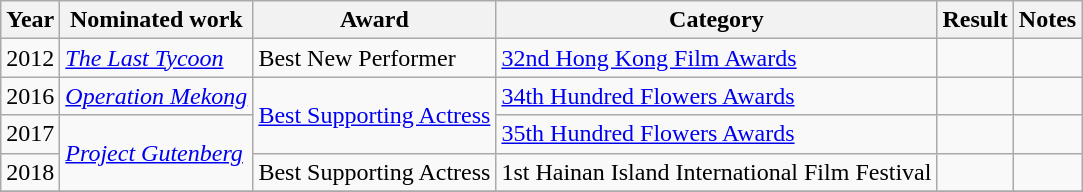<table class="wikitable">
<tr>
<th>Year</th>
<th>Nominated work</th>
<th>Award</th>
<th>Category</th>
<th>Result</th>
<th>Notes</th>
</tr>
<tr>
<td>2012</td>
<td><em><a href='#'>The Last Tycoon</a></em></td>
<td>Best New Performer</td>
<td><a href='#'>32nd Hong Kong Film Awards</a></td>
<td></td>
<td></td>
</tr>
<tr>
<td>2016</td>
<td><em><a href='#'>Operation Mekong</a></em></td>
<td rowspan="2"><a href='#'>Best Supporting Actress</a></td>
<td><a href='#'>34th Hundred Flowers Awards</a></td>
<td></td>
<td></td>
</tr>
<tr>
<td>2017</td>
<td rowspan="2"><em><a href='#'>Project Gutenberg</a></em></td>
<td><a href='#'>35th Hundred Flowers Awards</a></td>
<td></td>
<td></td>
</tr>
<tr>
<td>2018</td>
<td>Best Supporting Actress</td>
<td>1st Hainan Island International Film Festival</td>
<td></td>
<td></td>
</tr>
<tr>
</tr>
</table>
